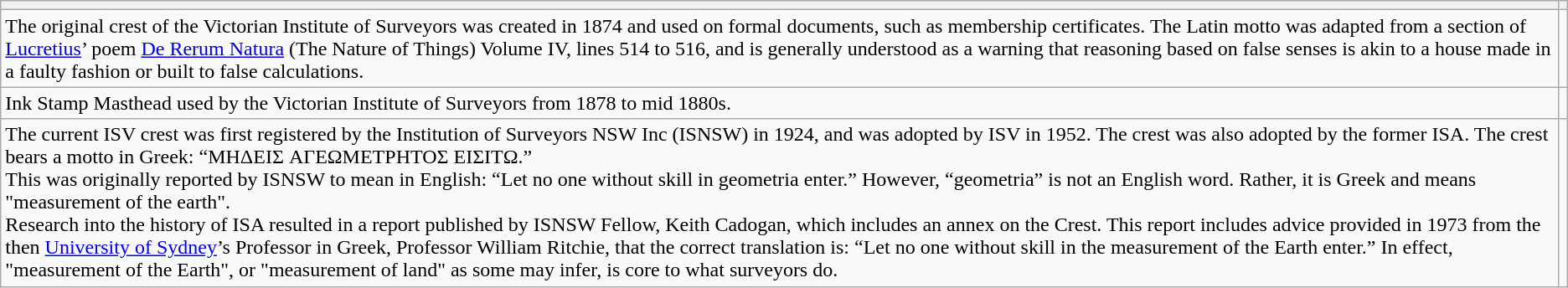<table class="wikitable">
<tr>
<th></th>
<th></th>
</tr>
<tr>
<td>The original crest of the Victorian Institute of Surveyors was created in 1874 and used on formal documents, such as membership certificates.  The Latin motto was adapted from a section of <a href='#'>Lucretius</a>’ poem <a href='#'>De Rerum Natura</a> (The Nature of Things) Volume IV, lines 514 to 516, and is generally understood as a warning that reasoning based on false senses is akin to a house made in a faulty fashion or built to false calculations.</td>
<td></td>
</tr>
<tr>
<td>Ink Stamp Masthead used by the Victorian Institute of Surveyors from 1878 to mid 1880s.</td>
<td></td>
</tr>
<tr>
<td>The current ISV crest was first registered by the Institution of Surveyors NSW Inc (ISNSW) in 1924, and was adopted by ISV in 1952. The crest was also adopted by the former ISA. The crest bears a motto in Greek: “MHΔEIΣ  AΓΕΩΜΕΤΡHTOΣ EIΣITΩ.”<br>This was originally reported by ISNSW to mean in English:  “Let no one without skill in geometria enter.”  However, “geometria” is not an English word.  Rather, it is Greek and means "measurement of the earth".<br>Research into the history of ISA resulted in a report published by ISNSW Fellow, Keith Cadogan, which includes an annex on the Crest.  This report includes advice provided in 1973 from the then <a href='#'>University of Sydney</a>’s Professor in Greek, Professor William Ritchie, that the correct translation is:  “Let no one without skill in the measurement of the Earth enter.”  In effect, "measurement of the Earth", or "measurement of land" as some may infer, is core to what surveyors do.
</td>
<td></td>
</tr>
</table>
